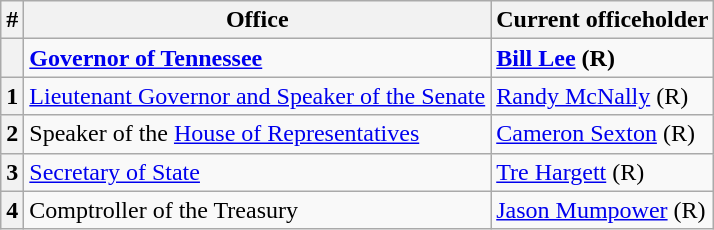<table class=wikitable>
<tr>
<th>#</th>
<th>Office</th>
<th>Current officeholder</th>
</tr>
<tr>
<th></th>
<td><strong><a href='#'>Governor of Tennessee</a></strong></td>
<td><strong><a href='#'>Bill Lee</a> (R)</strong></td>
</tr>
<tr>
<th>1</th>
<td><a href='#'>Lieutenant Governor and Speaker of the Senate</a></td>
<td><a href='#'>Randy McNally</a> (R)</td>
</tr>
<tr>
<th>2</th>
<td>Speaker of the <a href='#'>House of Representatives</a></td>
<td><a href='#'>Cameron Sexton</a> (R)</td>
</tr>
<tr>
<th>3</th>
<td><a href='#'>Secretary of State</a></td>
<td><a href='#'>Tre Hargett</a> (R)</td>
</tr>
<tr>
<th>4</th>
<td>Comptroller of the Treasury</td>
<td><a href='#'>Jason Mumpower</a> (R)</td>
</tr>
</table>
